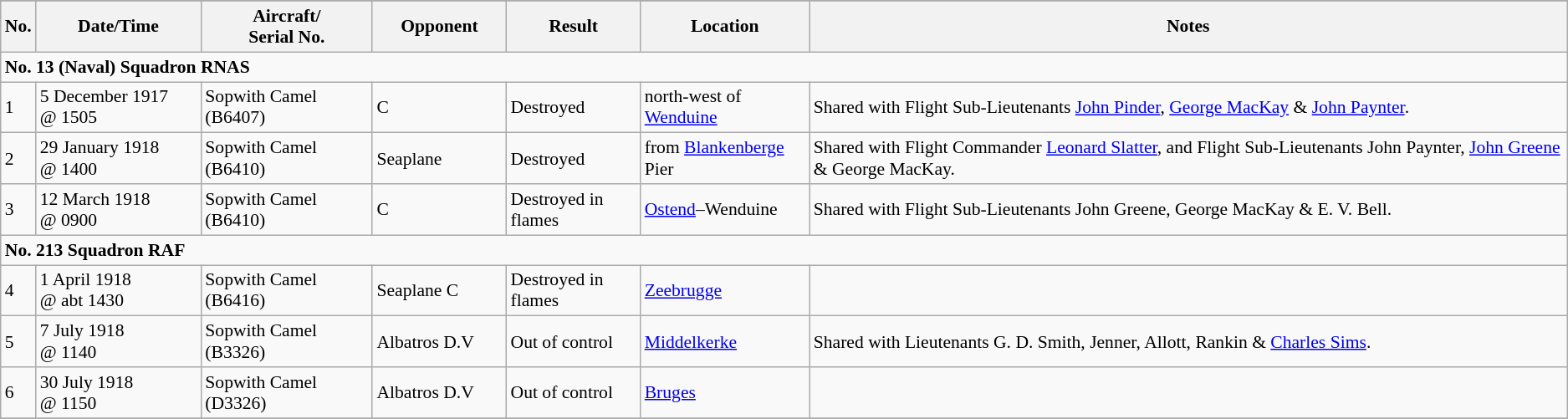<table class="wikitable" style="font-size:90%;">
<tr>
</tr>
<tr>
<th>No.</th>
<th width="125">Date/Time</th>
<th width="130">Aircraft/<br>Serial No.</th>
<th width="100">Opponent</th>
<th width="100">Result</th>
<th>Location</th>
<th>Notes</th>
</tr>
<tr>
<td colspan="7"><strong>No. 13 (Naval) Squadron RNAS</strong></td>
</tr>
<tr>
<td>1</td>
<td>5 December 1917<br>@ 1505</td>
<td>Sopwith Camel<br>(B6407)</td>
<td>C</td>
<td>Destroyed</td>
<td> north-west of <a href='#'>Wenduine</a></td>
<td>Shared with Flight Sub-Lieutenants <a href='#'>John Pinder</a>, <a href='#'>George MacKay</a> & <a href='#'>John Paynter</a>.</td>
</tr>
<tr>
<td>2</td>
<td>29 January 1918<br>@ 1400</td>
<td>Sopwith Camel<br>(B6410)</td>
<td>Seaplane</td>
<td>Destroyed</td>
<td> from <a href='#'>Blankenberge</a> Pier</td>
<td>Shared with Flight Commander <a href='#'>Leonard Slatter</a>, and Flight Sub-Lieutenants John Paynter, <a href='#'>John Greene</a> & George MacKay.</td>
</tr>
<tr>
<td>3</td>
<td>12 March 1918<br>@ 0900</td>
<td>Sopwith Camel<br>(B6410)</td>
<td>C</td>
<td>Destroyed in flames</td>
<td><a href='#'>Ostend</a>–Wenduine</td>
<td>Shared with Flight Sub-Lieutenants John Greene, George MacKay & E. V. Bell.</td>
</tr>
<tr>
<td colspan="7"><strong>No. 213 Squadron RAF</strong></td>
</tr>
<tr>
<td>4</td>
<td>1 April 1918<br>@ abt 1430</td>
<td>Sopwith Camel<br>(B6416)</td>
<td>Seaplane C</td>
<td>Destroyed in flames</td>
<td><a href='#'>Zeebrugge</a></td>
<td></td>
</tr>
<tr>
<td>5</td>
<td>7 July 1918<br>@ 1140</td>
<td>Sopwith Camel<br>(B3326)</td>
<td>Albatros D.V</td>
<td>Out of control</td>
<td><a href='#'>Middelkerke</a></td>
<td>Shared with Lieutenants G. D. Smith, Jenner, Allott, Rankin & <a href='#'>Charles Sims</a>.</td>
</tr>
<tr>
<td>6</td>
<td>30 July 1918<br>@ 1150</td>
<td>Sopwith Camel<br>(D3326)</td>
<td>Albatros D.V</td>
<td>Out of control</td>
<td><a href='#'>Bruges</a></td>
<td></td>
</tr>
<tr>
</tr>
</table>
